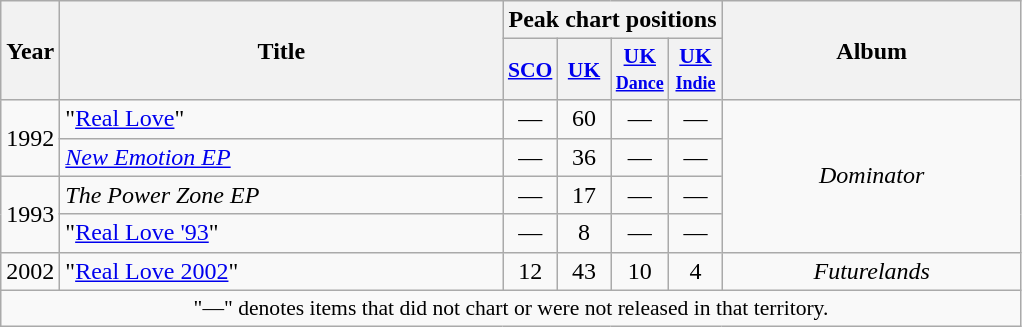<table class="wikitable" style="text-align:center;">
<tr>
<th rowspan="2" style="width:2em;">Year</th>
<th rowspan="2" style="width:18em;">Title</th>
<th colspan="4">Peak chart positions</th>
<th rowspan="2" style="width:12em;">Album</th>
</tr>
<tr>
<th style="width:2em;font-size:90%;"><a href='#'>SCO</a><br></th>
<th style="width:2em;font-size:90%;"><a href='#'>UK</a><br></th>
<th style="width:2em;font-size:90%;"><a href='#'>UK<br><small>Dance</small></a><br></th>
<th style="width:2em;font-size:90%;"><a href='#'>UK<br><small>Indie</small></a><br></th>
</tr>
<tr>
<td rowspan="2">1992</td>
<td style="text-align:left;">"<a href='#'>Real Love</a>"</td>
<td>—</td>
<td>60</td>
<td>—</td>
<td>—</td>
<td rowspan="4"><em>Dominator</em></td>
</tr>
<tr>
<td style="text-align:left;"><em><a href='#'>New Emotion EP</a></em></td>
<td>—</td>
<td>36</td>
<td>—</td>
<td>—</td>
</tr>
<tr>
<td rowspan="2">1993</td>
<td style="text-align:left;"><em>The Power Zone EP</em></td>
<td>—</td>
<td>17</td>
<td>—</td>
<td>—</td>
</tr>
<tr>
<td style="text-align:left;">"<a href='#'>Real Love '93</a>"</td>
<td>—</td>
<td>8</td>
<td>—</td>
<td>—</td>
</tr>
<tr>
<td>2002</td>
<td style="text-align:left;">"<a href='#'>Real Love 2002</a>"</td>
<td>12</td>
<td>43</td>
<td>10</td>
<td>4</td>
<td><em>Futurelands</em></td>
</tr>
<tr>
<td colspan="15" style="font-size:90%">"—" denotes items that did not chart or were not released in that territory.</td>
</tr>
</table>
